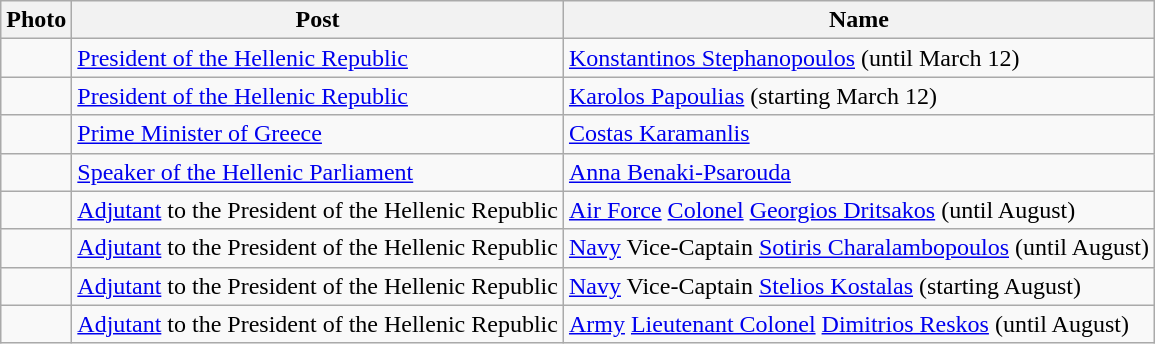<table class=wikitable>
<tr>
<th>Photo</th>
<th>Post</th>
<th>Name</th>
</tr>
<tr>
<td></td>
<td><a href='#'>President of the Hellenic Republic</a></td>
<td><a href='#'>Konstantinos Stephanopoulos</a> (until March 12)</td>
</tr>
<tr>
<td></td>
<td><a href='#'>President of the Hellenic Republic</a></td>
<td><a href='#'>Karolos Papoulias</a> (starting March 12)</td>
</tr>
<tr>
<td><br></td>
<td><a href='#'>Prime Minister of Greece</a></td>
<td><a href='#'>Costas Karamanlis</a></td>
</tr>
<tr>
<td></td>
<td><a href='#'>Speaker of the Hellenic Parliament</a></td>
<td><a href='#'>Anna Benaki-Psarouda</a></td>
</tr>
<tr>
<td></td>
<td><a href='#'>Adjutant</a> to the President of the Hellenic Republic</td>
<td><a href='#'>Air Force</a> <a href='#'>Colonel</a> <a href='#'>Georgios Dritsakos</a> (until August)</td>
</tr>
<tr>
<td></td>
<td><a href='#'>Adjutant</a> to the President of the Hellenic Republic</td>
<td><a href='#'>Navy</a> Vice-Captain <a href='#'>Sotiris Charalambopoulos</a> (until August)</td>
</tr>
<tr>
<td></td>
<td><a href='#'>Adjutant</a> to the President of the Hellenic Republic</td>
<td><a href='#'>Navy</a> Vice-Captain <a href='#'>Stelios Kostalas</a> (starting August)</td>
</tr>
<tr>
<td></td>
<td><a href='#'>Adjutant</a> to the President of the Hellenic Republic</td>
<td><a href='#'>Army</a> <a href='#'>Lieutenant Colonel</a> <a href='#'>Dimitrios Reskos</a> (until August)</td>
</tr>
</table>
